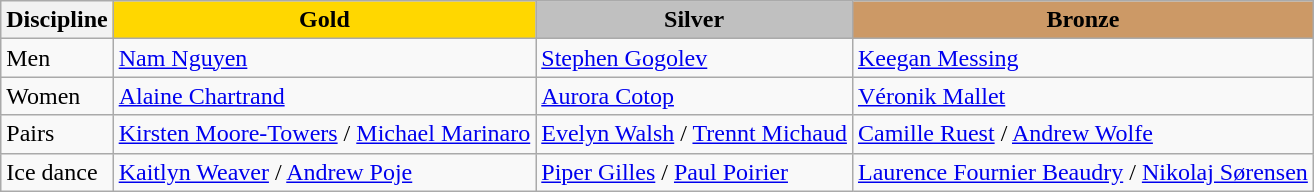<table class="wikitable">
<tr>
<th>Discipline</th>
<td align=center bgcolor=gold><strong>Gold</strong></td>
<td align=center bgcolor=silver><strong>Silver</strong></td>
<td align=center bgcolor=cc9966><strong>Bronze</strong></td>
</tr>
<tr>
<td>Men</td>
<td><a href='#'>Nam Nguyen</a></td>
<td><a href='#'>Stephen Gogolev</a></td>
<td><a href='#'>Keegan Messing</a></td>
</tr>
<tr>
<td>Women</td>
<td><a href='#'>Alaine Chartrand</a></td>
<td><a href='#'>Aurora Cotop</a></td>
<td><a href='#'>Véronik Mallet</a></td>
</tr>
<tr>
<td>Pairs</td>
<td><a href='#'>Kirsten Moore-Towers</a> / <a href='#'>Michael Marinaro</a></td>
<td><a href='#'>Evelyn Walsh</a> / <a href='#'>Trennt Michaud</a></td>
<td><a href='#'>Camille Ruest</a> / <a href='#'>Andrew Wolfe</a></td>
</tr>
<tr>
<td>Ice dance</td>
<td><a href='#'>Kaitlyn Weaver</a> / <a href='#'>Andrew Poje</a></td>
<td><a href='#'>Piper Gilles</a> / <a href='#'>Paul Poirier</a></td>
<td><a href='#'>Laurence Fournier Beaudry</a> / <a href='#'>Nikolaj Sørensen</a></td>
</tr>
</table>
